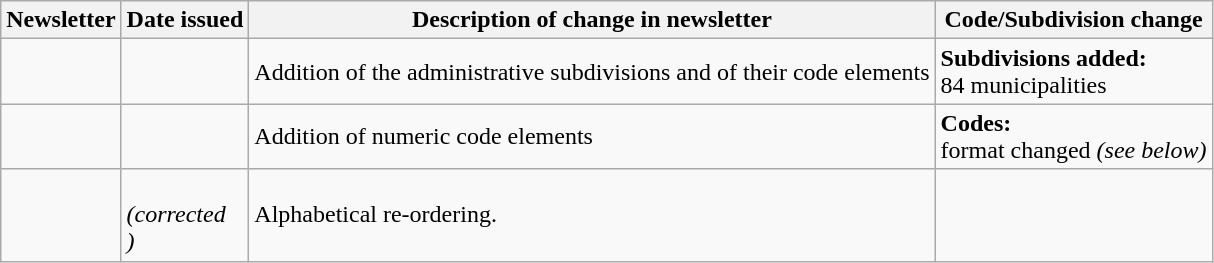<table class="wikitable">
<tr>
<th>Newsletter</th>
<th>Date issued</th>
<th>Description of change in newsletter</th>
<th>Code/Subdivision change</th>
</tr>
<tr>
<td id="I-8"></td>
<td></td>
<td>Addition of the administrative subdivisions and of their code elements</td>
<td style=white-space:nowrap><strong>Subdivisions added:</strong><br> 84 municipalities</td>
</tr>
<tr>
<td id="I-9"></td>
<td></td>
<td>Addition of numeric code elements</td>
<td style=white-space:nowrap><strong>Codes:</strong><br> format changed <em>(see below)</em></td>
</tr>
<tr>
<td id="II-3"></td>
<td><br> <em>(corrected<br> )</em></td>
<td>Alphabetical re-ordering.</td>
<td></td>
</tr>
</table>
